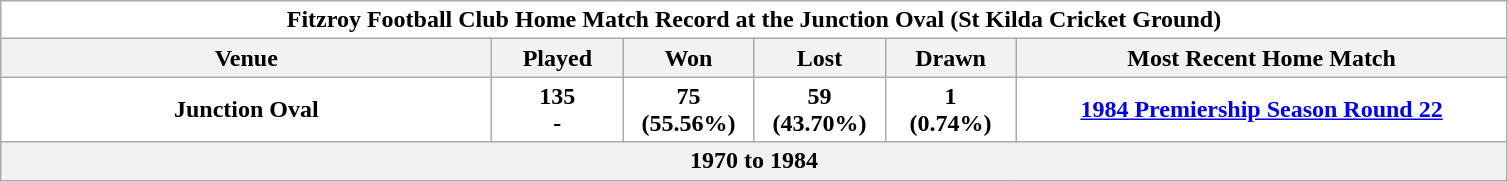<table class="wikitable">
<tr>
<th colspan=6 align="center" style="background:white">Fitzroy Football Club Home Match Record at the Junction Oval (St Kilda Cricket Ground)</th>
</tr>
<tr>
<th align="center" width="320">Venue</th>
<th align="center" width="80">Played</th>
<th align="center" width="80">Won</th>
<th align="center" width="80">Lost</th>
<th align="center" width="80">Drawn</th>
<th align="center" width="320">Most Recent Home Match</th>
</tr>
<tr>
<th align="center" style="background:white">Junction Oval</th>
<th align="center" style="background:white">135<br>-</th>
<th align="center" style="background:white">75<br>(55.56%)</th>
<th align="center" style="background:white">59<br>(43.70%)</th>
<th align="center" style="background:white">1<br>(0.74%)</th>
<th align="center" style="background:white"><a href='#'>1984 Premiership Season Round 22</a></th>
</tr>
<tr>
<th colspan=6 style="background:light grey">1970 to 1984</th>
</tr>
</table>
